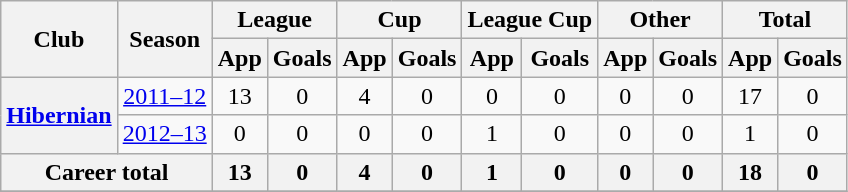<table class="wikitable" style="font-size:100%; text-align:center">
<tr>
<th rowspan="2">Club</th>
<th rowspan="2">Season</th>
<th colspan="2">League</th>
<th colspan="2">Cup</th>
<th colspan="2">League Cup</th>
<th colspan="2">Other</th>
<th colspan="2">Total</th>
</tr>
<tr>
<th>App</th>
<th>Goals</th>
<th>App</th>
<th>Goals</th>
<th>App</th>
<th>Goals</th>
<th>App</th>
<th>Goals</th>
<th>App</th>
<th>Goals</th>
</tr>
<tr>
<th rowspan=2 valign=centre><a href='#'>Hibernian</a></th>
<td><a href='#'>2011–12</a></td>
<td>13</td>
<td>0</td>
<td>4</td>
<td>0</td>
<td>0</td>
<td>0</td>
<td>0</td>
<td>0</td>
<td>17</td>
<td>0</td>
</tr>
<tr>
<td><a href='#'>2012–13</a></td>
<td>0</td>
<td>0</td>
<td>0</td>
<td>0</td>
<td>1</td>
<td>0</td>
<td>0</td>
<td>0</td>
<td>1</td>
<td>0</td>
</tr>
<tr>
<th colspan="2">Career total</th>
<th>13</th>
<th>0</th>
<th>4</th>
<th>0</th>
<th>1</th>
<th>0</th>
<th>0</th>
<th>0</th>
<th>18</th>
<th>0</th>
</tr>
<tr>
</tr>
</table>
